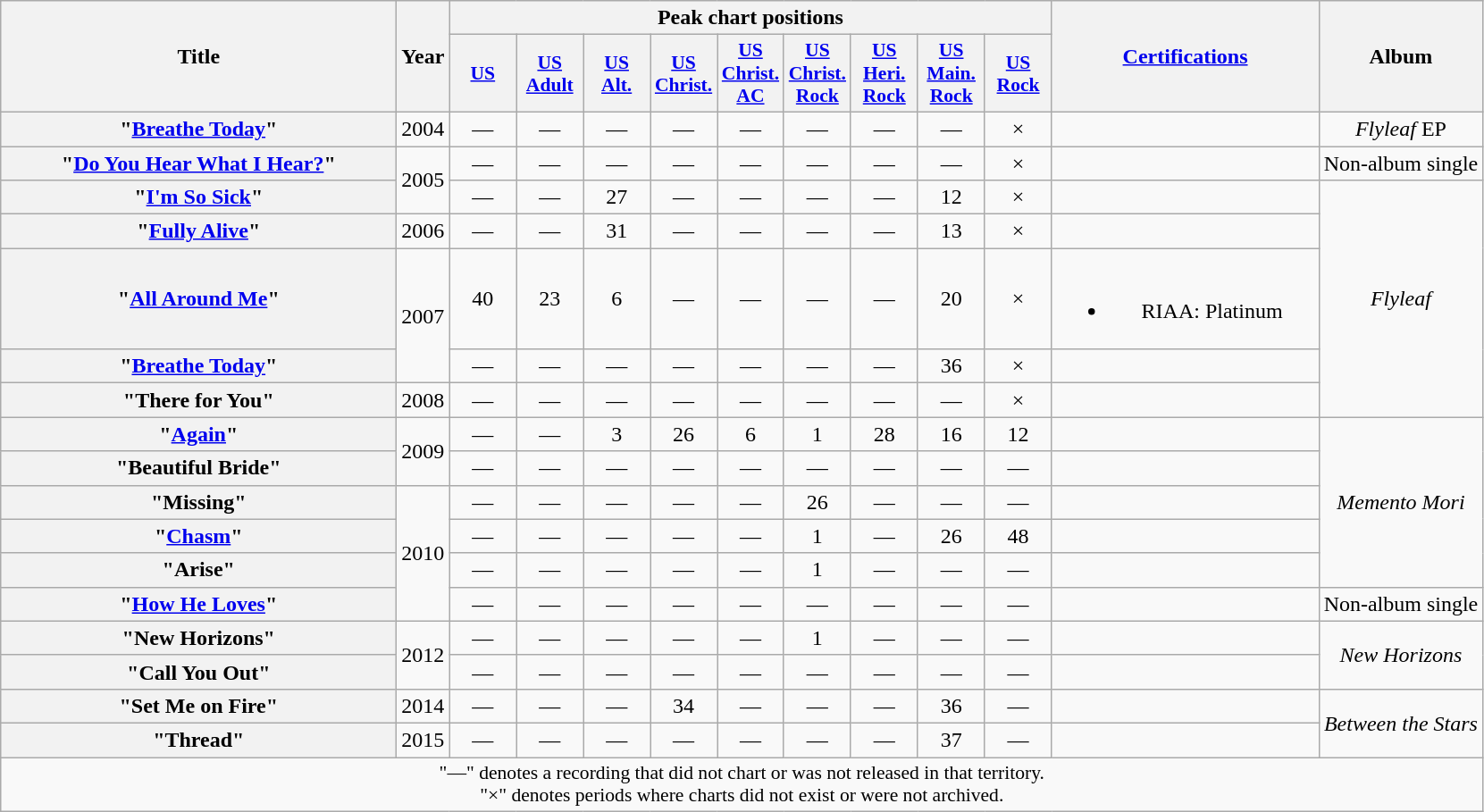<table class="wikitable plainrowheaders" style="text-align:center;">
<tr>
<th scope="col" rowspan="2" style="width:18em;">Title</th>
<th scope="col" rowspan="2">Year</th>
<th scope="col" colspan="9">Peak chart positions</th>
<th scope="col" rowspan="2" style="width:12em;"><a href='#'>Certifications</a></th>
<th scope="col" rowspan="2">Album</th>
</tr>
<tr>
<th scope="col" style="width:3em;font-size:90%;"><a href='#'>US</a><br></th>
<th scope="col" style="width:3em;font-size:90%;"><a href='#'>US<br>Adult</a><br></th>
<th scope="col" style="width:3em;font-size:90%;"><a href='#'>US<br>Alt.</a><br></th>
<th scope="col" style="width:3em;font-size:90%;"><a href='#'>US<br>Christ.</a><br></th>
<th scope="col" style="width:3em;font-size:90%;"><a href='#'>US<br>Christ.<br>AC</a><br></th>
<th scope="col" style="width:3em;font-size:90%;"><a href='#'>US<br>Christ.<br>Rock</a><br></th>
<th scope="col" style="width:3em;font-size:90%;"><a href='#'>US<br>Heri.<br>Rock</a><br></th>
<th scope="col" style="width:3em;font-size:90%;"><a href='#'>US<br>Main.<br>Rock</a><br></th>
<th scope="col" style="width:3em;font-size:90%;"><a href='#'>US<br>Rock</a><br></th>
</tr>
<tr>
<th scope="row">"<a href='#'>Breathe Today</a>"</th>
<td>2004</td>
<td>—</td>
<td>—</td>
<td>—</td>
<td>—</td>
<td>—</td>
<td>—</td>
<td>—</td>
<td>—</td>
<td>×</td>
<td></td>
<td><em>Flyleaf</em> EP</td>
</tr>
<tr>
<th scope="row">"<a href='#'>Do You Hear What I Hear?</a>"</th>
<td rowspan="2">2005</td>
<td>—</td>
<td>—</td>
<td>—</td>
<td>—</td>
<td>—</td>
<td>—</td>
<td>—</td>
<td>—</td>
<td>×</td>
<td></td>
<td>Non-album single</td>
</tr>
<tr>
<th scope="row">"<a href='#'>I'm So Sick</a>"</th>
<td>—</td>
<td>—</td>
<td>27</td>
<td>—</td>
<td>—</td>
<td>—</td>
<td>—</td>
<td>12</td>
<td>×</td>
<td></td>
<td rowspan="5"><em>Flyleaf</em></td>
</tr>
<tr>
<th scope="row">"<a href='#'>Fully Alive</a>"</th>
<td>2006</td>
<td>—</td>
<td>—</td>
<td>31</td>
<td>—</td>
<td>—</td>
<td>—</td>
<td>—</td>
<td>13</td>
<td>×</td>
<td></td>
</tr>
<tr>
<th scope="row">"<a href='#'>All Around Me</a>"</th>
<td rowspan="2">2007</td>
<td>40</td>
<td>23</td>
<td>6</td>
<td>—</td>
<td>—</td>
<td>—</td>
<td>—</td>
<td>20</td>
<td>×</td>
<td><br><ul><li>RIAA: Platinum</li></ul></td>
</tr>
<tr>
<th scope="row">"<a href='#'>Breathe Today</a>"</th>
<td>—</td>
<td>—</td>
<td>—</td>
<td>—</td>
<td>—</td>
<td>—</td>
<td>—</td>
<td>36</td>
<td>×</td>
<td></td>
</tr>
<tr>
<th scope="row">"There for You"</th>
<td>2008</td>
<td>—</td>
<td>—</td>
<td>—</td>
<td>—</td>
<td>—</td>
<td>—</td>
<td>—</td>
<td>—</td>
<td>×</td>
<td></td>
</tr>
<tr>
<th scope="row">"<a href='#'>Again</a>"</th>
<td rowspan="2">2009</td>
<td>—</td>
<td>—</td>
<td>3</td>
<td>26</td>
<td>6</td>
<td>1</td>
<td>28</td>
<td>16</td>
<td>12</td>
<td></td>
<td rowspan="5"><em>Memento Mori</em></td>
</tr>
<tr>
<th scope="row">"Beautiful Bride"</th>
<td>—</td>
<td>—</td>
<td>—</td>
<td>—</td>
<td>—</td>
<td>—</td>
<td>—</td>
<td>—</td>
<td>—</td>
<td></td>
</tr>
<tr>
<th scope="row">"Missing"</th>
<td rowspan="4">2010</td>
<td>—</td>
<td>—</td>
<td>—</td>
<td>—</td>
<td>—</td>
<td>26</td>
<td>—</td>
<td>—</td>
<td>—</td>
<td></td>
</tr>
<tr>
<th scope="row">"<a href='#'>Chasm</a>"</th>
<td>—</td>
<td>—</td>
<td>—</td>
<td>—</td>
<td>—</td>
<td>1</td>
<td>—</td>
<td>26</td>
<td>48</td>
<td></td>
</tr>
<tr>
<th scope="row">"Arise"</th>
<td>—</td>
<td>—</td>
<td>—</td>
<td>—</td>
<td>—</td>
<td>1</td>
<td>—</td>
<td>—</td>
<td>—</td>
<td></td>
</tr>
<tr>
<th scope="row">"<a href='#'>How He Loves</a>"</th>
<td>—</td>
<td>—</td>
<td>—</td>
<td>—</td>
<td>—</td>
<td>—</td>
<td>—</td>
<td>—</td>
<td>—</td>
<td></td>
<td>Non-album single</td>
</tr>
<tr>
<th scope="row">"New Horizons"</th>
<td rowspan="2">2012</td>
<td>—</td>
<td>—</td>
<td>—</td>
<td>—</td>
<td>—</td>
<td>1</td>
<td>—</td>
<td>—</td>
<td>—</td>
<td></td>
<td rowspan="2"><em>New Horizons</em></td>
</tr>
<tr>
<th scope="row">"Call You Out"</th>
<td>—</td>
<td>—</td>
<td>—</td>
<td>—</td>
<td>—</td>
<td>—</td>
<td>—</td>
<td>—</td>
<td>—</td>
<td></td>
</tr>
<tr>
<th scope="row">"Set Me on Fire"</th>
<td>2014</td>
<td>—</td>
<td>—</td>
<td>—</td>
<td>34</td>
<td>—</td>
<td>—</td>
<td>—</td>
<td>36</td>
<td>—</td>
<td></td>
<td rowspan="2"><em>Between the Stars</em></td>
</tr>
<tr>
<th scope="row">"Thread"</th>
<td>2015</td>
<td>—</td>
<td>—</td>
<td>—</td>
<td>—</td>
<td>—</td>
<td>—</td>
<td>—</td>
<td>37</td>
<td>—</td>
<td></td>
</tr>
<tr>
<td colspan="13" style="font-size:90%">"—" denotes a recording that did not chart or was not released in that territory.<br>"×" denotes periods where charts did not exist or were not archived.</td>
</tr>
</table>
